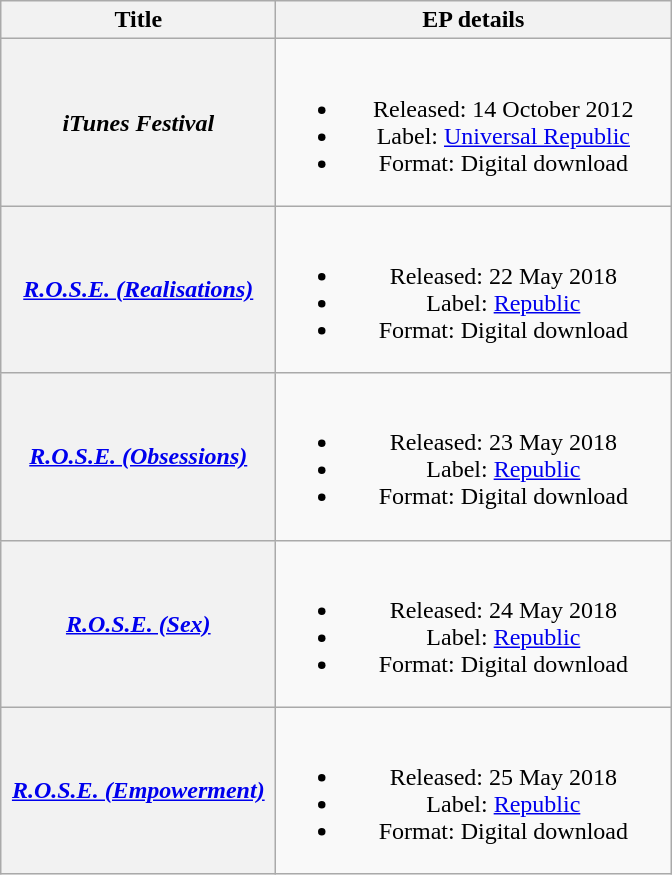<table class="wikitable plainrowheaders" style="text-align:center">
<tr>
<th scope="col" style="width:11em;">Title</th>
<th scope="col" style="width:16em;">EP details</th>
</tr>
<tr>
<th scope="row"><em>iTunes Festival</em></th>
<td><br><ul><li>Released: 14 October 2012</li><li>Label: <a href='#'>Universal Republic</a></li><li>Format: Digital download</li></ul></td>
</tr>
<tr>
<th scope="row"><em><a href='#'>R.O.S.E. (Realisations)</a></em></th>
<td><br><ul><li>Released: 22 May 2018</li><li>Label: <a href='#'>Republic</a></li><li>Format: Digital download</li></ul></td>
</tr>
<tr>
<th scope="row"><em><a href='#'>R.O.S.E. (Obsessions)</a></em></th>
<td><br><ul><li>Released: 23 May 2018</li><li>Label: <a href='#'>Republic</a></li><li>Format: Digital download</li></ul></td>
</tr>
<tr>
<th scope="row"><em><a href='#'>R.O.S.E. (Sex)</a></em></th>
<td><br><ul><li>Released: 24 May 2018</li><li>Label: <a href='#'>Republic</a></li><li>Format: Digital download</li></ul></td>
</tr>
<tr>
<th scope="row"><em><a href='#'>R.O.S.E. (Empowerment)</a></em></th>
<td><br><ul><li>Released: 25 May 2018</li><li>Label: <a href='#'>Republic</a></li><li>Format: Digital download</li></ul></td>
</tr>
</table>
